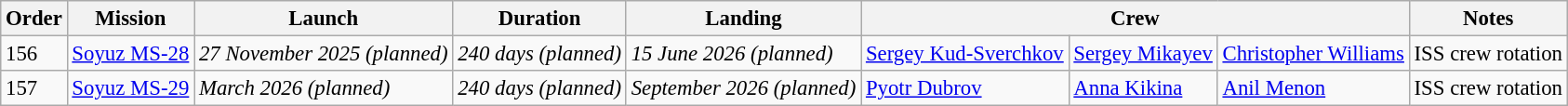<table class="wikitable" style="font-size: 95%;">
<tr>
<th>Order</th>
<th>Mission</th>
<th>Launch</th>
<th>Duration</th>
<th>Landing</th>
<th colspan="3">Crew</th>
<th>Notes</th>
</tr>
<tr>
<td>156</td>
<td><a href='#'>Soyuz MS-28</a></td>
<td><em>27 November 2025 (planned)</em></td>
<td><em>240 days (planned)</em></td>
<td><em>15 June 2026 (planned)</em></td>
<td><a href='#'>Sergey Kud-Sverchkov</a></td>
<td><a href='#'>Sergey Mikayev</a></td>
<td> <a href='#'>Christopher Williams</a></td>
<td>ISS crew rotation</td>
</tr>
<tr>
<td>157</td>
<td><a href='#'>Soyuz MS-29</a></td>
<td><em>March 2026 (planned)</em></td>
<td><em>240 days (planned)</em></td>
<td><em>September 2026 (planned)</em></td>
<td><a href='#'>Pyotr Dubrov</a></td>
<td><a href='#'>Anna Kikina</a></td>
<td> <a href='#'>Anil Menon</a></td>
<td>ISS crew rotation</td>
</tr>
</table>
